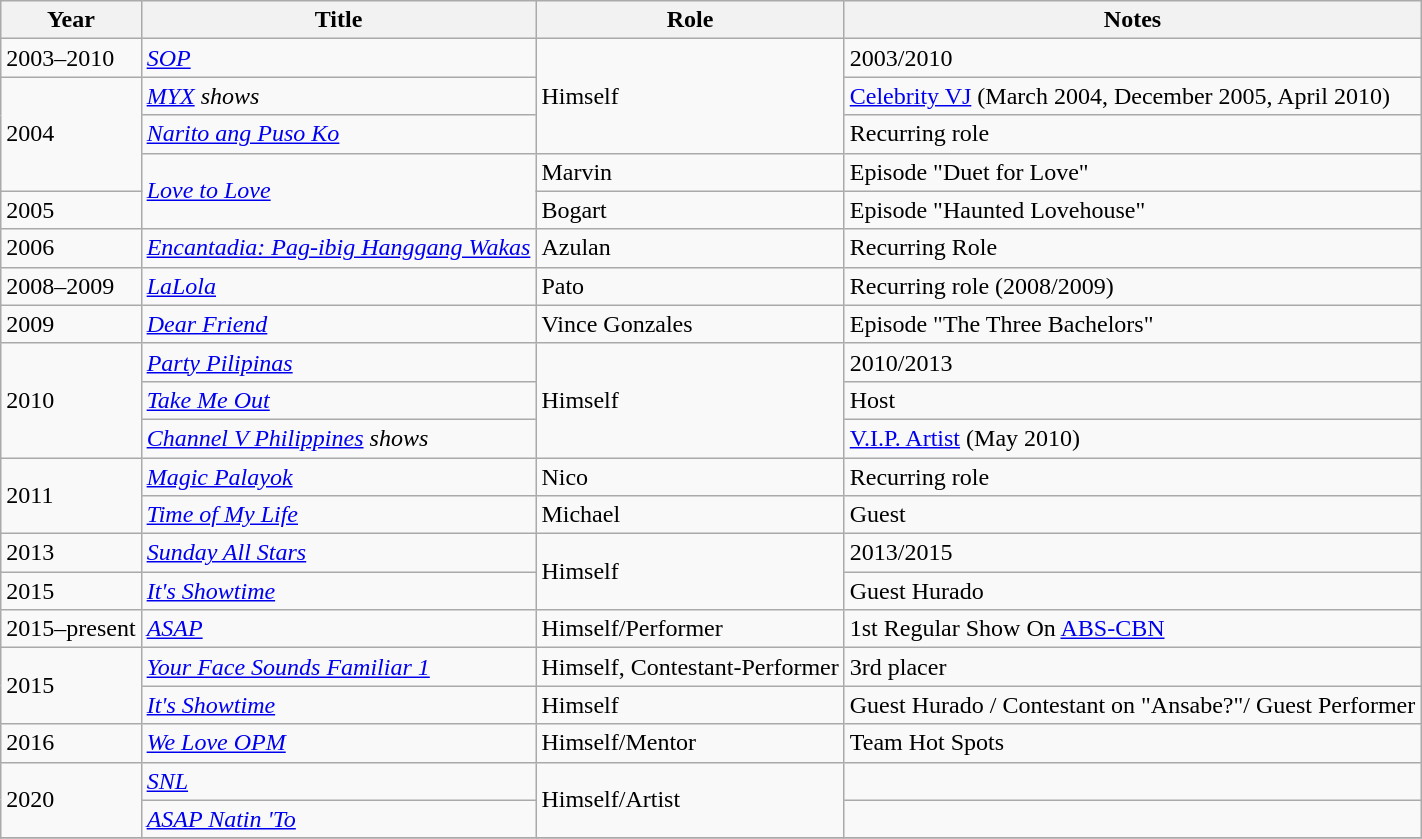<table class="wikitable sortable">
<tr>
<th>Year</th>
<th>Title</th>
<th>Role</th>
<th class="unsortable">Notes</th>
</tr>
<tr>
<td>2003–2010</td>
<td><em><a href='#'>SOP</a></em></td>
<td rowspan="3">Himself</td>
<td>2003/2010</td>
</tr>
<tr>
<td rowspan="3">2004</td>
<td><em><a href='#'>MYX</a> shows</em></td>
<td><a href='#'>Celebrity VJ</a> (March 2004, December 2005, April 2010)</td>
</tr>
<tr>
<td><em><a href='#'>Narito ang Puso Ko</a></em></td>
<td>Recurring role</td>
</tr>
<tr>
<td rowspan="2"><em><a href='#'>Love to Love</a></em></td>
<td>Marvin</td>
<td>Episode "Duet for Love"</td>
</tr>
<tr>
<td>2005</td>
<td>Bogart</td>
<td>Episode "Haunted Lovehouse"</td>
</tr>
<tr>
<td>2006</td>
<td><em><a href='#'>Encantadia: Pag-ibig Hanggang Wakas</a></em></td>
<td>Azulan</td>
<td>Recurring Role</td>
</tr>
<tr>
<td>2008–2009</td>
<td><em><a href='#'>LaLola</a></em></td>
<td>Pato</td>
<td>Recurring role (2008/2009)</td>
</tr>
<tr>
<td>2009</td>
<td><em><a href='#'>Dear Friend</a></em></td>
<td>Vince Gonzales</td>
<td>Episode "The Three Bachelors"</td>
</tr>
<tr>
<td rowspan="3">2010</td>
<td><em><a href='#'>Party Pilipinas</a></em></td>
<td rowspan="3">Himself</td>
<td>2010/2013</td>
</tr>
<tr>
<td><em><a href='#'>Take Me Out</a></em></td>
<td>Host</td>
</tr>
<tr>
<td><em><a href='#'>Channel V Philippines</a> shows</em></td>
<td><a href='#'>V.I.P. Artist</a> (May 2010)</td>
</tr>
<tr>
<td rowspan="2">2011</td>
<td><em><a href='#'>Magic Palayok</a></em></td>
<td>Nico</td>
<td>Recurring role</td>
</tr>
<tr>
<td><em><a href='#'>Time of My Life</a></em></td>
<td>Michael</td>
<td>Guest</td>
</tr>
<tr>
<td>2013</td>
<td><em><a href='#'>Sunday All Stars</a></em></td>
<td rowspan="2">Himself</td>
<td>2013/2015</td>
</tr>
<tr>
<td>2015</td>
<td><em><a href='#'>It's Showtime</a></em></td>
<td>Guest Hurado</td>
</tr>
<tr>
<td>2015–present</td>
<td><em><a href='#'>ASAP</a></em></td>
<td>Himself/Performer</td>
<td>1st Regular Show On <a href='#'>ABS-CBN</a></td>
</tr>
<tr>
<td rowspan="2">2015</td>
<td><em><a href='#'>Your Face Sounds Familiar 1</a></em></td>
<td>Himself, Contestant-Performer</td>
<td>3rd placer</td>
</tr>
<tr>
<td><em><a href='#'>It's Showtime</a></em></td>
<td>Himself</td>
<td>Guest Hurado / Contestant on "Ansabe?"/ Guest Performer</td>
</tr>
<tr>
<td>2016</td>
<td><em><a href='#'>We Love OPM</a></em></td>
<td>Himself/Mentor</td>
<td>Team Hot Spots</td>
</tr>
<tr>
<td rowspan="2">2020</td>
<td><em><a href='#'>SNL</a></em></td>
<td rowspan="2">Himself/Artist</td>
<td></td>
</tr>
<tr>
<td><em><a href='#'>ASAP Natin 'To</a></em></td>
<td></td>
</tr>
<tr>
</tr>
</table>
